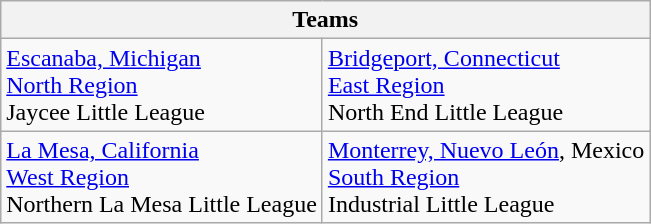<table class="wikitable">
<tr>
<th colspan="2" align="center">Teams</th>
</tr>
<tr>
<td> <a href='#'>Escanaba, Michigan</a><br><a href='#'>North Region</a><br>Jaycee Little League</td>
<td> <a href='#'>Bridgeport, Connecticut</a><br><a href='#'>East Region</a><br>North End Little League</td>
</tr>
<tr>
<td> <a href='#'>La Mesa, California</a><br><a href='#'>West Region</a><br>Northern La Mesa Little League</td>
<td> <a href='#'>Monterrey, Nuevo León</a>, Mexico<br><a href='#'>South Region</a><br>Industrial Little League</td>
</tr>
</table>
